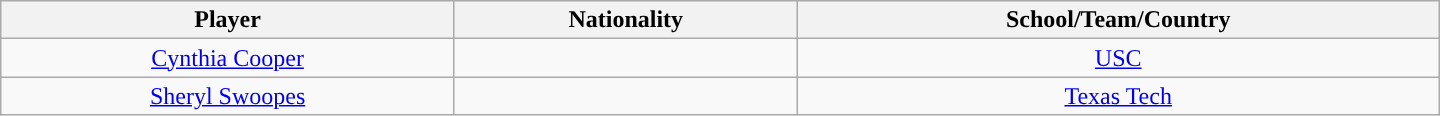<table class="wikitable" style="text-align:center; width:60em">
<tr>
<th>Player</th>
<th>Nationality</th>
<th>School/Team/Country</th>
</tr>
<tr>
<td><a href='#'>Cynthia Cooper</a></td>
<td></td>
<td><a href='#'>USC</a></td>
</tr>
<tr>
<td><a href='#'>Sheryl Swoopes</a></td>
<td></td>
<td><a href='#'>Texas Tech</a></td>
</tr>
</table>
